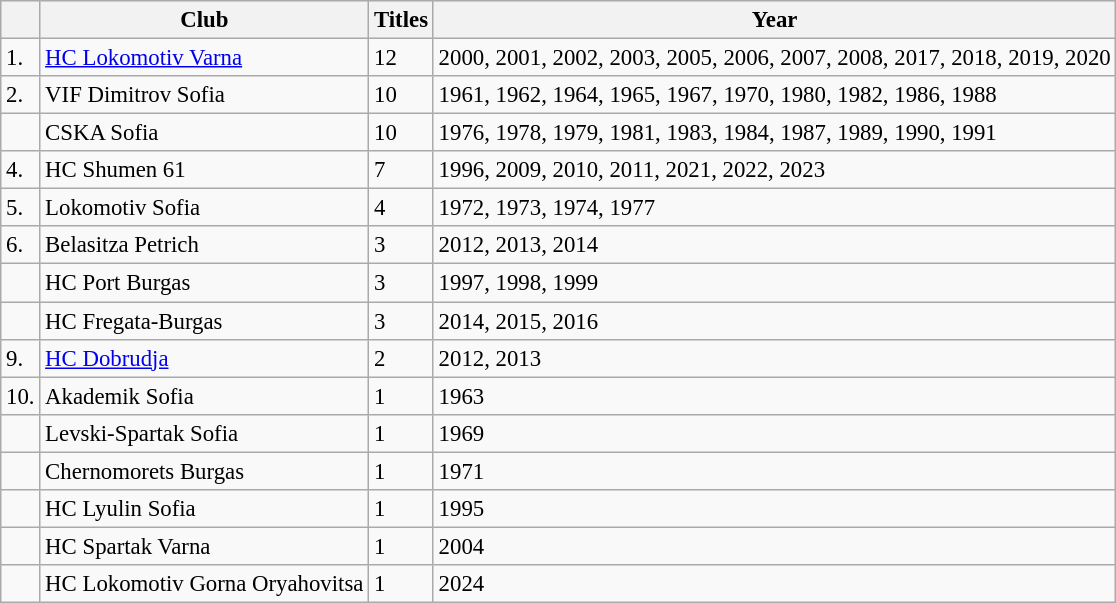<table class="wikitable sortable" style="font-size:95%;">
<tr style="background:#e9e9e9">
<th></th>
<th>Club</th>
<th>Titles</th>
<th>Year</th>
</tr>
<tr>
<td>1.</td>
<td><a href='#'>HC Lokomotiv Varna</a></td>
<td>12</td>
<td>2000, 2001, 2002, 2003, 2005, 2006, 2007, 2008, 2017, 2018, 2019, 2020</td>
</tr>
<tr>
<td>2.</td>
<td>VIF Dimitrov Sofia</td>
<td>10</td>
<td>1961, 1962, 1964, 1965, 1967, 1970, 1980, 1982, 1986, 1988</td>
</tr>
<tr>
<td></td>
<td>CSKA Sofia</td>
<td>10</td>
<td>1976, 1978, 1979, 1981, 1983, 1984, 1987, 1989, 1990, 1991</td>
</tr>
<tr>
<td>4.</td>
<td>HC Shumen 61</td>
<td>7</td>
<td>1996, 2009, 2010, 2011, 2021, 2022, 2023</td>
</tr>
<tr>
<td>5.</td>
<td>Lokomotiv Sofia</td>
<td>4</td>
<td>1972, 1973, 1974, 1977</td>
</tr>
<tr>
<td>6.</td>
<td>Belasitza Petrich</td>
<td>3</td>
<td>2012, 2013, 2014</td>
</tr>
<tr>
<td></td>
<td>HC Port Burgas</td>
<td>3</td>
<td>1997, 1998, 1999</td>
</tr>
<tr>
<td></td>
<td>HC Fregata-Burgas</td>
<td>3</td>
<td>2014, 2015, 2016</td>
</tr>
<tr>
<td>9.</td>
<td><a href='#'>HC Dobrudja</a></td>
<td>2</td>
<td>2012, 2013</td>
</tr>
<tr>
<td>10.</td>
<td>Akademik Sofia</td>
<td>1</td>
<td>1963</td>
</tr>
<tr>
<td></td>
<td>Levski-Spartak Sofia</td>
<td>1</td>
<td>1969</td>
</tr>
<tr>
<td></td>
<td>Chernomorets Burgas</td>
<td>1</td>
<td>1971</td>
</tr>
<tr>
<td></td>
<td>HC Lyulin Sofia</td>
<td>1</td>
<td>1995</td>
</tr>
<tr>
<td></td>
<td>HC Spartak Varna</td>
<td>1</td>
<td>2004</td>
</tr>
<tr>
<td></td>
<td>HC Lokomotiv Gorna Oryahovitsa</td>
<td>1</td>
<td>2024</td>
</tr>
</table>
